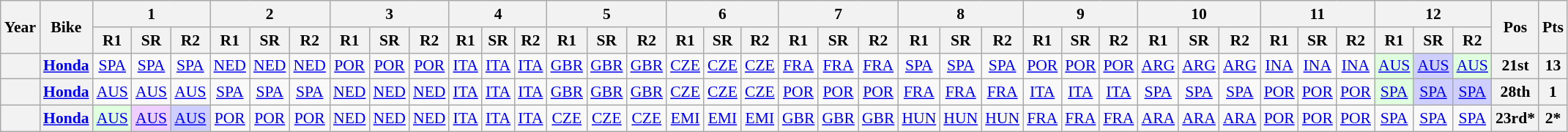<table class="wikitable" style="text-align:center; font-size:90%;">
<tr>
<th rowspan="2">Year</th>
<th rowspan="2">Bike</th>
<th colspan="3">1</th>
<th colspan="3">2</th>
<th colspan="3">3</th>
<th colspan="3">4</th>
<th colspan="3">5</th>
<th colspan="3">6</th>
<th colspan="3">7</th>
<th colspan="3">8</th>
<th colspan="3">9</th>
<th colspan="3">10</th>
<th colspan="3">11</th>
<th colspan="3">12</th>
<th rowspan="2">Pos</th>
<th rowspan="2">Pts</th>
</tr>
<tr>
<th>R1</th>
<th>SR</th>
<th>R2</th>
<th>R1</th>
<th>SR</th>
<th>R2</th>
<th>R1</th>
<th>SR</th>
<th>R2</th>
<th>R1</th>
<th>SR</th>
<th>R2</th>
<th>R1</th>
<th>SR</th>
<th>R2</th>
<th>R1</th>
<th>SR</th>
<th>R2</th>
<th>R1</th>
<th>SR</th>
<th>R2</th>
<th>R1</th>
<th>SR</th>
<th>R2</th>
<th>R1</th>
<th>SR</th>
<th>R2</th>
<th>R1</th>
<th>SR</th>
<th>R2</th>
<th>R1</th>
<th>SR</th>
<th>R2</th>
<th>R1</th>
<th>SR</th>
<th>R2</th>
</tr>
<tr>
<th></th>
<th><a href='#'>Honda</a></th>
<td><a href='#'>SPA</a></td>
<td><a href='#'>SPA</a></td>
<td><a href='#'>SPA</a></td>
<td><a href='#'>NED</a></td>
<td><a href='#'>NED</a></td>
<td><a href='#'>NED</a></td>
<td><a href='#'>POR</a></td>
<td><a href='#'>POR</a></td>
<td><a href='#'>POR</a></td>
<td><a href='#'>ITA</a></td>
<td><a href='#'>ITA</a></td>
<td><a href='#'>ITA</a></td>
<td><a href='#'>GBR</a></td>
<td><a href='#'>GBR</a></td>
<td><a href='#'>GBR</a></td>
<td><a href='#'>CZE</a></td>
<td><a href='#'>CZE</a></td>
<td><a href='#'>CZE</a></td>
<td><a href='#'>FRA</a></td>
<td><a href='#'>FRA</a></td>
<td><a href='#'>FRA</a></td>
<td><a href='#'>SPA</a></td>
<td><a href='#'>SPA</a></td>
<td><a href='#'>SPA</a></td>
<td><a href='#'>POR</a></td>
<td><a href='#'>POR</a></td>
<td><a href='#'>POR</a></td>
<td><a href='#'>ARG</a></td>
<td><a href='#'>ARG</a></td>
<td><a href='#'>ARG</a></td>
<td><a href='#'>INA</a></td>
<td><a href='#'>INA</a></td>
<td><a href='#'>INA</a></td>
<td style="background:#DFFFDF;"><a href='#'>AUS</a><br></td>
<td style="background:#CFCFFF;"><a href='#'>AUS</a><br></td>
<td style="background:#DFFFDF;"><a href='#'>AUS</a><br></td>
<th>21st</th>
<th>13</th>
</tr>
<tr>
<th></th>
<th><a href='#'>Honda</a></th>
<td><a href='#'>AUS</a></td>
<td><a href='#'>AUS</a></td>
<td><a href='#'>AUS</a></td>
<td><a href='#'>SPA</a></td>
<td><a href='#'>SPA</a></td>
<td><a href='#'>SPA</a></td>
<td><a href='#'>NED</a></td>
<td><a href='#'>NED</a></td>
<td><a href='#'>NED</a></td>
<td><a href='#'>ITA</a></td>
<td><a href='#'>ITA</a></td>
<td><a href='#'>ITA</a></td>
<td><a href='#'>GBR</a></td>
<td><a href='#'>GBR</a></td>
<td><a href='#'>GBR</a></td>
<td><a href='#'>CZE</a></td>
<td><a href='#'>CZE</a></td>
<td><a href='#'>CZE</a></td>
<td><a href='#'>POR</a></td>
<td><a href='#'>POR</a></td>
<td><a href='#'>POR</a></td>
<td><a href='#'>FRA</a></td>
<td><a href='#'>FRA</a></td>
<td><a href='#'>FRA</a></td>
<td><a href='#'>ITA</a></td>
<td><a href='#'>ITA</a></td>
<td><a href='#'>ITA</a></td>
<td><a href='#'>SPA</a></td>
<td><a href='#'>SPA</a></td>
<td><a href='#'>SPA</a></td>
<td><a href='#'>POR</a></td>
<td><a href='#'>POR</a></td>
<td><a href='#'>POR</a></td>
<td style="background:#DFFFDF;"><a href='#'>SPA</a><br></td>
<td style="background:#CFCFFF;"><a href='#'>SPA</a><br></td>
<td style="background:#CFCFFF;"><a href='#'>SPA</a><br></td>
<th>28th</th>
<th>1</th>
</tr>
<tr>
<th></th>
<th><a href='#'>Honda</a></th>
<td style="background:#DFFFDF;"><a href='#'>AUS</a><br></td>
<td style="background:#EFCFFF;"><a href='#'>AUS</a><br></td>
<td style="background:#CFCFFF;"><a href='#'>AUS</a><br></td>
<td><a href='#'>POR</a></td>
<td><a href='#'>POR</a></td>
<td><a href='#'>POR</a></td>
<td><a href='#'>NED</a></td>
<td><a href='#'>NED</a></td>
<td><a href='#'>NED</a></td>
<td><a href='#'>ITA</a></td>
<td><a href='#'>ITA</a></td>
<td><a href='#'>ITA</a></td>
<td><a href='#'>CZE</a></td>
<td><a href='#'>CZE</a></td>
<td><a href='#'>CZE</a></td>
<td><a href='#'>EMI</a></td>
<td><a href='#'>EMI</a></td>
<td><a href='#'>EMI</a></td>
<td><a href='#'>GBR</a></td>
<td><a href='#'>GBR</a></td>
<td><a href='#'>GBR</a></td>
<td><a href='#'>HUN</a></td>
<td><a href='#'>HUN</a></td>
<td><a href='#'>HUN</a></td>
<td><a href='#'>FRA</a></td>
<td><a href='#'>FRA</a></td>
<td><a href='#'>FRA</a></td>
<td><a href='#'>ARA</a></td>
<td><a href='#'>ARA</a></td>
<td><a href='#'>ARA</a></td>
<td><a href='#'>POR</a></td>
<td><a href='#'>POR</a></td>
<td><a href='#'>POR</a></td>
<td><a href='#'>SPA</a></td>
<td><a href='#'>SPA</a></td>
<td><a href='#'>SPA</a></td>
<th>23rd*</th>
<th>2*</th>
</tr>
</table>
